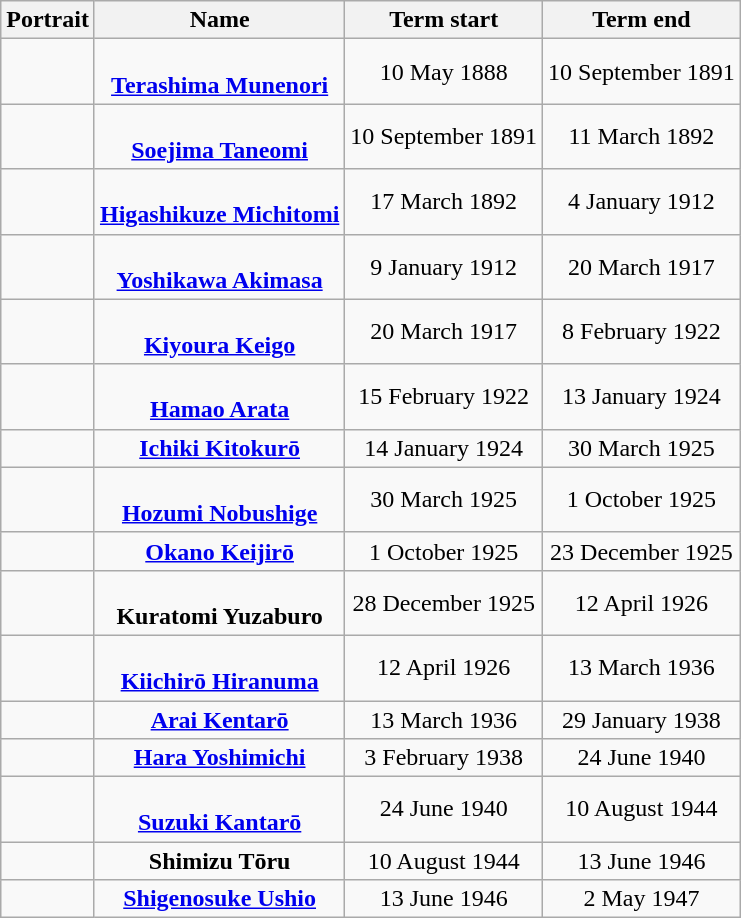<table class=wikitable style="text-align:center">
<tr>
<th>Portrait</th>
<th>Name</th>
<th>Term start</th>
<th>Term end</th>
</tr>
<tr>
<td></td>
<td><a href='#'><br><strong>Terashima Munenori</strong></a><br></td>
<td>10 May 1888</td>
<td>10 September 1891</td>
</tr>
<tr>
<td></td>
<td><a href='#'><br><strong>Soejima Taneomi</strong></a><br></td>
<td>10 September 1891</td>
<td>11 March 1892</td>
</tr>
<tr>
<td></td>
<td><a href='#'><br><strong>Higashikuze Michitomi</strong></a><br></td>
<td>17 March 1892</td>
<td>4 January 1912</td>
</tr>
<tr>
<td></td>
<td><a href='#'><br><strong>Yoshikawa Akimasa</strong></a><br></td>
<td>9 January 1912</td>
<td>20 March 1917</td>
</tr>
<tr>
<td></td>
<td><a href='#'><br><strong>Kiyoura Keigo</strong></a><br></td>
<td>20 March 1917</td>
<td>8 February 1922</td>
</tr>
<tr>
<td></td>
<td><a href='#'><br><strong>Hamao Arata</strong></a><br></td>
<td>15 February 1922</td>
<td>13 January 1924</td>
</tr>
<tr>
<td></td>
<td><strong><a href='#'>Ichiki Kitokurō</a></strong><br></td>
<td>14 January 1924</td>
<td>30 March 1925</td>
</tr>
<tr>
<td></td>
<td><a href='#'><br><strong>Hozumi Nobushige</strong></a><br></td>
<td>30 March 1925</td>
<td>1 October 1925</td>
</tr>
<tr>
<td></td>
<td><strong><a href='#'>Okano Keijirō</a></strong><br></td>
<td>1 October 1925</td>
<td>23 December 1925</td>
</tr>
<tr>
<td></td>
<td><br><strong>Kuratomi Yuzaburo</strong><br></td>
<td>28 December 1925</td>
<td>12 April 1926</td>
</tr>
<tr>
<td></td>
<td><a href='#'><br><strong>Kiichirō Hiranuma</strong></a><br></td>
<td>12 April 1926</td>
<td>13 March 1936</td>
</tr>
<tr>
<td></td>
<td><strong><a href='#'>Arai Kentarō</a></strong><br></td>
<td>13 March 1936</td>
<td>29 January 1938</td>
</tr>
<tr>
<td></td>
<td><a href='#'><strong>Hara Yoshimichi</strong></a><br></td>
<td>3 February 1938</td>
<td>24 June 1940</td>
</tr>
<tr>
<td></td>
<td><a href='#'><br><strong>Suzuki Kantarō</strong></a><br></td>
<td>24 June 1940</td>
<td>10 August 1944</td>
</tr>
<tr>
<td></td>
<td><strong>Shimizu Tōru</strong><br></td>
<td>10 August 1944</td>
<td>13 June 1946</td>
</tr>
<tr>
<td></td>
<td><strong><a href='#'>Shigenosuke Ushio</a></strong><br></td>
<td>13 June 1946</td>
<td>2 May 1947</td>
</tr>
</table>
